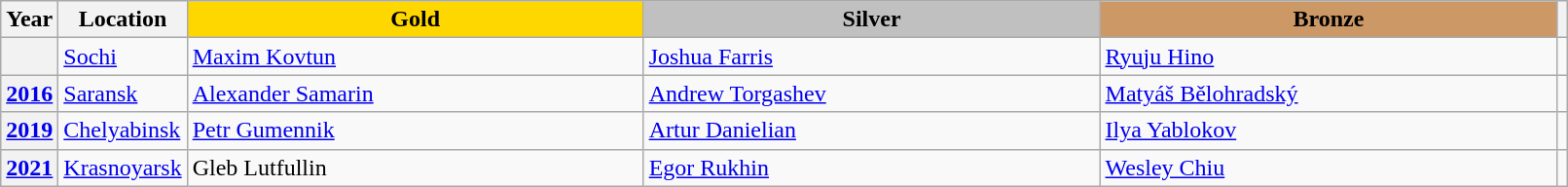<table class="wikitable unsortable" style="text-align:left; width:85%">
<tr>
<th scope="col" style="text-align:center">Year</th>
<th scope="col" style="text-align:center">Location</th>
<td scope="col" style="text-align:center; width:30%; background:gold"><strong>Gold</strong></td>
<td scope="col" style="text-align:center; width:30%; background:silver"><strong>Silver</strong></td>
<td scope="col" style="text-align:center; width:30%; background:#c96"><strong>Bronze</strong></td>
<th scope="col" style="text-align:center"></th>
</tr>
<tr>
<th scope="row" style="text-align:left"></th>
<td><a href='#'>Sochi</a></td>
<td> <a href='#'>Maxim Kovtun</a></td>
<td> <a href='#'>Joshua Farris</a></td>
<td> <a href='#'>Ryuju Hino</a></td>
<td></td>
</tr>
<tr>
<th scope="row" style="text-align:left"><a href='#'>2016</a></th>
<td><a href='#'>Saransk</a></td>
<td> <a href='#'>Alexander Samarin</a></td>
<td> <a href='#'>Andrew Torgashev</a></td>
<td> <a href='#'>Matyáš Bělohradský</a></td>
<td></td>
</tr>
<tr>
<th scope="row" style="text-align:left"><a href='#'>2019</a></th>
<td><a href='#'>Chelyabinsk</a></td>
<td> <a href='#'>Petr Gumennik</a></td>
<td> <a href='#'>Artur Danielian</a></td>
<td> <a href='#'>Ilya Yablokov</a></td>
<td></td>
</tr>
<tr>
<th scope="row" style="text-align:left"><a href='#'>2021</a></th>
<td><a href='#'>Krasnoyarsk</a></td>
<td> Gleb Lutfullin</td>
<td> <a href='#'>Egor Rukhin</a></td>
<td> <a href='#'>Wesley Chiu</a></td>
<td></td>
</tr>
</table>
